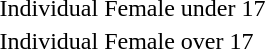<table>
<tr>
<td rowspan=2>Individual Female under 17</td>
<td rowspan=2></td>
<td rowspan=2></td>
<td></td>
</tr>
<tr>
<td></td>
</tr>
<tr>
<td rowspan=2>Individual Female over 17</td>
<td rowspan=2></td>
<td rowspan=2></td>
<td></td>
</tr>
<tr>
<td></td>
</tr>
<tr>
</tr>
</table>
